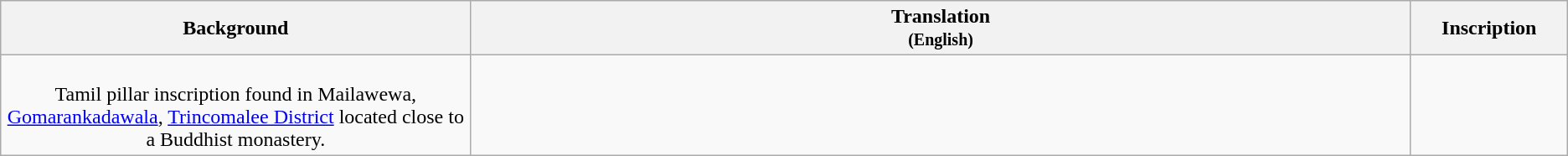<table class="wikitable centre">
<tr>
<th scope="col" align=left>Background<br></th>
<th>Translation<br><small>(English)</small></th>
<th>Inscription<br></th>
</tr>
<tr>
<td align=center width="30%"><br>Tamil pillar inscription found in Mailawewa, <a href='#'>Gomarankadawala</a>, <a href='#'>Trincomalee District</a> located close to a Buddhist monastery.</td>
<td align=left><br></td>
<td align=center width="10%"></td>
</tr>
</table>
